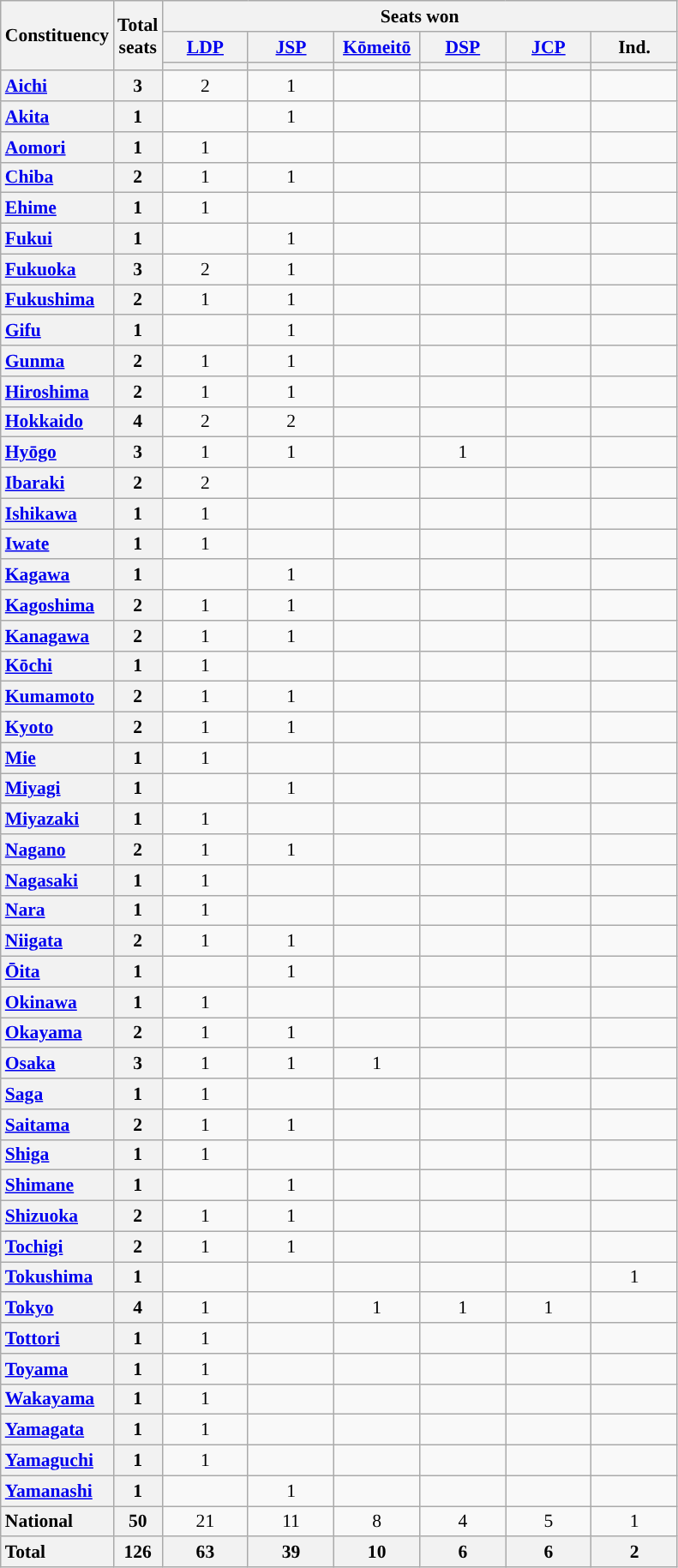<table class="wikitable" style="text-align:center; font-size: 0.9em;">
<tr>
<th rowspan="3">Constituency</th>
<th rowspan="3">Total<br>seats</th>
<th colspan="6">Seats won</th>
</tr>
<tr>
<th class="unsortable" style="width:60px;"><a href='#'>LDP</a></th>
<th class="unsortable" style="width:60px;"><a href='#'>JSP</a></th>
<th class="unsortable" style="width:60px;"><a href='#'>Kōmeitō</a></th>
<th class="unsortable" style="width:60px;"><a href='#'>DSP</a></th>
<th class="unsortable" style="width:60px;"><a href='#'>JCP</a></th>
<th class="unsortable" style="width:60px;">Ind.</th>
</tr>
<tr>
<th style="background:"></th>
<th style="background:"></th>
<th style="background:"></th>
<th style="background:"></th>
<th style="background:"></th>
<th style="background:"></th>
</tr>
<tr>
<th style="text-align: left;"><a href='#'>Aichi</a></th>
<th>3</th>
<td>2</td>
<td>1</td>
<td></td>
<td></td>
<td></td>
<td></td>
</tr>
<tr>
<th style="text-align: left;"><a href='#'>Akita</a></th>
<th>1</th>
<td></td>
<td>1</td>
<td></td>
<td></td>
<td></td>
<td></td>
</tr>
<tr>
<th style="text-align: left;"><a href='#'>Aomori</a></th>
<th>1</th>
<td>1</td>
<td></td>
<td></td>
<td></td>
<td></td>
<td></td>
</tr>
<tr>
<th style="text-align: left;"><a href='#'>Chiba</a></th>
<th>2</th>
<td>1</td>
<td>1</td>
<td></td>
<td></td>
<td></td>
<td></td>
</tr>
<tr>
<th style="text-align: left;"><a href='#'>Ehime</a></th>
<th>1</th>
<td>1</td>
<td></td>
<td></td>
<td></td>
<td></td>
<td></td>
</tr>
<tr>
<th style="text-align: left;"><a href='#'>Fukui</a></th>
<th>1</th>
<td></td>
<td>1</td>
<td></td>
<td></td>
<td></td>
<td></td>
</tr>
<tr>
<th style="text-align: left;"><a href='#'>Fukuoka</a></th>
<th>3</th>
<td>2</td>
<td>1</td>
<td></td>
<td></td>
<td></td>
<td></td>
</tr>
<tr>
<th style="text-align: left;"><a href='#'>Fukushima</a></th>
<th>2</th>
<td>1</td>
<td>1</td>
<td></td>
<td></td>
<td></td>
<td></td>
</tr>
<tr>
<th style="text-align: left;"><a href='#'>Gifu</a></th>
<th>1</th>
<td></td>
<td>1</td>
<td></td>
<td></td>
<td></td>
<td></td>
</tr>
<tr>
<th style="text-align: left;"><a href='#'>Gunma</a></th>
<th>2</th>
<td>1</td>
<td>1</td>
<td></td>
<td></td>
<td></td>
<td></td>
</tr>
<tr>
<th style="text-align: left;"><a href='#'>Hiroshima</a></th>
<th>2</th>
<td>1</td>
<td>1</td>
<td></td>
<td></td>
<td></td>
<td></td>
</tr>
<tr>
<th style="text-align: left;"><a href='#'>Hokkaido</a></th>
<th>4</th>
<td>2</td>
<td>2</td>
<td></td>
<td></td>
<td></td>
<td></td>
</tr>
<tr>
<th style="text-align: left;"><a href='#'>Hyōgo</a></th>
<th>3</th>
<td>1</td>
<td>1</td>
<td></td>
<td>1</td>
<td></td>
<td></td>
</tr>
<tr>
<th style="text-align: left;"><a href='#'>Ibaraki</a></th>
<th>2</th>
<td>2</td>
<td></td>
<td></td>
<td></td>
<td></td>
<td></td>
</tr>
<tr>
<th style="text-align: left;"><a href='#'>Ishikawa</a></th>
<th>1</th>
<td>1</td>
<td></td>
<td></td>
<td></td>
<td></td>
<td></td>
</tr>
<tr>
<th style="text-align: left;"><a href='#'>Iwate</a></th>
<th>1</th>
<td>1</td>
<td></td>
<td></td>
<td></td>
<td></td>
<td></td>
</tr>
<tr>
<th style="text-align: left;"><a href='#'>Kagawa</a></th>
<th>1</th>
<td></td>
<td>1</td>
<td></td>
<td></td>
<td></td>
<td></td>
</tr>
<tr>
<th style="text-align: left;"><a href='#'>Kagoshima</a></th>
<th>2</th>
<td>1</td>
<td>1</td>
<td></td>
<td></td>
<td></td>
<td></td>
</tr>
<tr>
<th style="text-align: left;"><a href='#'>Kanagawa</a></th>
<th>2</th>
<td>1</td>
<td>1</td>
<td></td>
<td></td>
<td></td>
<td></td>
</tr>
<tr>
<th style="text-align: left;"><a href='#'>Kōchi</a></th>
<th>1</th>
<td>1</td>
<td></td>
<td></td>
<td></td>
<td></td>
<td></td>
</tr>
<tr>
<th style="text-align: left;"><a href='#'>Kumamoto</a></th>
<th>2</th>
<td>1</td>
<td>1</td>
<td></td>
<td></td>
<td></td>
<td></td>
</tr>
<tr>
<th style="text-align: left;"><a href='#'>Kyoto</a></th>
<th>2</th>
<td>1</td>
<td>1</td>
<td></td>
<td></td>
<td></td>
<td></td>
</tr>
<tr>
<th style="text-align: left;"><a href='#'>Mie</a></th>
<th>1</th>
<td>1</td>
<td></td>
<td></td>
<td></td>
<td></td>
<td></td>
</tr>
<tr>
<th style="text-align: left;"><a href='#'>Miyagi</a></th>
<th>1</th>
<td></td>
<td>1</td>
<td></td>
<td></td>
<td></td>
<td></td>
</tr>
<tr>
<th style="text-align: left;"><a href='#'>Miyazaki</a></th>
<th>1</th>
<td>1</td>
<td></td>
<td></td>
<td></td>
<td></td>
<td></td>
</tr>
<tr>
<th style="text-align: left;"><a href='#'>Nagano</a></th>
<th>2</th>
<td>1</td>
<td>1</td>
<td></td>
<td></td>
<td></td>
<td></td>
</tr>
<tr>
<th style="text-align: left;"><a href='#'>Nagasaki</a></th>
<th>1</th>
<td>1</td>
<td></td>
<td></td>
<td></td>
<td></td>
<td></td>
</tr>
<tr>
<th style="text-align: left;"><a href='#'>Nara</a></th>
<th>1</th>
<td>1</td>
<td></td>
<td></td>
<td></td>
<td></td>
<td></td>
</tr>
<tr>
<th style="text-align: left;"><a href='#'>Niigata</a></th>
<th>2</th>
<td>1</td>
<td>1</td>
<td></td>
<td></td>
<td></td>
<td></td>
</tr>
<tr>
<th style="text-align: left;"><a href='#'>Ōita</a></th>
<th>1</th>
<td></td>
<td>1</td>
<td></td>
<td></td>
<td></td>
<td></td>
</tr>
<tr>
<th style="text-align: left;"><a href='#'>Okinawa</a></th>
<th>1</th>
<td>1</td>
<td></td>
<td></td>
<td></td>
<td></td>
<td></td>
</tr>
<tr>
<th style="text-align: left;"><a href='#'>Okayama</a></th>
<th>2</th>
<td>1</td>
<td>1</td>
<td></td>
<td></td>
<td></td>
<td></td>
</tr>
<tr>
<th style="text-align: left;"><a href='#'>Osaka</a></th>
<th>3</th>
<td>1</td>
<td>1</td>
<td>1</td>
<td></td>
<td></td>
<td></td>
</tr>
<tr>
<th style="text-align: left;"><a href='#'>Saga</a></th>
<th>1</th>
<td>1</td>
<td></td>
<td></td>
<td></td>
<td></td>
<td></td>
</tr>
<tr>
<th style="text-align: left;"><a href='#'>Saitama</a></th>
<th>2</th>
<td>1</td>
<td>1</td>
<td></td>
<td></td>
<td></td>
<td></td>
</tr>
<tr>
<th style="text-align: left;"><a href='#'>Shiga</a></th>
<th>1</th>
<td>1</td>
<td></td>
<td></td>
<td></td>
<td></td>
<td></td>
</tr>
<tr>
<th style="text-align: left;"><a href='#'>Shimane</a></th>
<th>1</th>
<td></td>
<td>1</td>
<td></td>
<td></td>
<td></td>
<td></td>
</tr>
<tr>
<th style="text-align: left;"><a href='#'>Shizuoka</a></th>
<th>2</th>
<td>1</td>
<td>1</td>
<td></td>
<td></td>
<td></td>
<td></td>
</tr>
<tr>
<th style="text-align: left;"><a href='#'>Tochigi</a></th>
<th>2</th>
<td>1</td>
<td>1</td>
<td></td>
<td></td>
<td></td>
<td></td>
</tr>
<tr>
<th style="text-align: left;"><a href='#'>Tokushima</a></th>
<th>1</th>
<td></td>
<td></td>
<td></td>
<td></td>
<td></td>
<td>1</td>
</tr>
<tr>
<th style="text-align: left;"><a href='#'>Tokyo</a></th>
<th>4</th>
<td>1</td>
<td></td>
<td>1</td>
<td>1</td>
<td>1</td>
<td></td>
</tr>
<tr>
<th style="text-align: left;"><a href='#'>Tottori</a></th>
<th>1</th>
<td>1</td>
<td></td>
<td></td>
<td></td>
<td></td>
<td></td>
</tr>
<tr>
<th style="text-align: left;"><a href='#'>Toyama</a></th>
<th>1</th>
<td>1</td>
<td></td>
<td></td>
<td></td>
<td></td>
<td></td>
</tr>
<tr>
<th style="text-align: left;"><a href='#'>Wakayama</a></th>
<th>1</th>
<td>1</td>
<td></td>
<td></td>
<td></td>
<td></td>
<td></td>
</tr>
<tr>
<th style="text-align: left;"><a href='#'>Yamagata</a></th>
<th>1</th>
<td>1</td>
<td></td>
<td></td>
<td></td>
<td></td>
<td></td>
</tr>
<tr>
<th style="text-align: left;"><a href='#'>Yamaguchi</a></th>
<th>1</th>
<td>1</td>
<td></td>
<td></td>
<td></td>
<td></td>
<td></td>
</tr>
<tr>
<th style="text-align: left;"><a href='#'>Yamanashi</a></th>
<th>1</th>
<td></td>
<td>1</td>
<td></td>
<td></td>
<td></td>
<td></td>
</tr>
<tr>
<th style="text-align: left;">National</th>
<th>50</th>
<td>21</td>
<td>11</td>
<td>8</td>
<td>4</td>
<td>5</td>
<td>1</td>
</tr>
<tr class="sortbottom">
<th style="text-align: left;">Total</th>
<th>126</th>
<th>63</th>
<th>39</th>
<th>10</th>
<th>6</th>
<th>6</th>
<th>2</th>
</tr>
</table>
